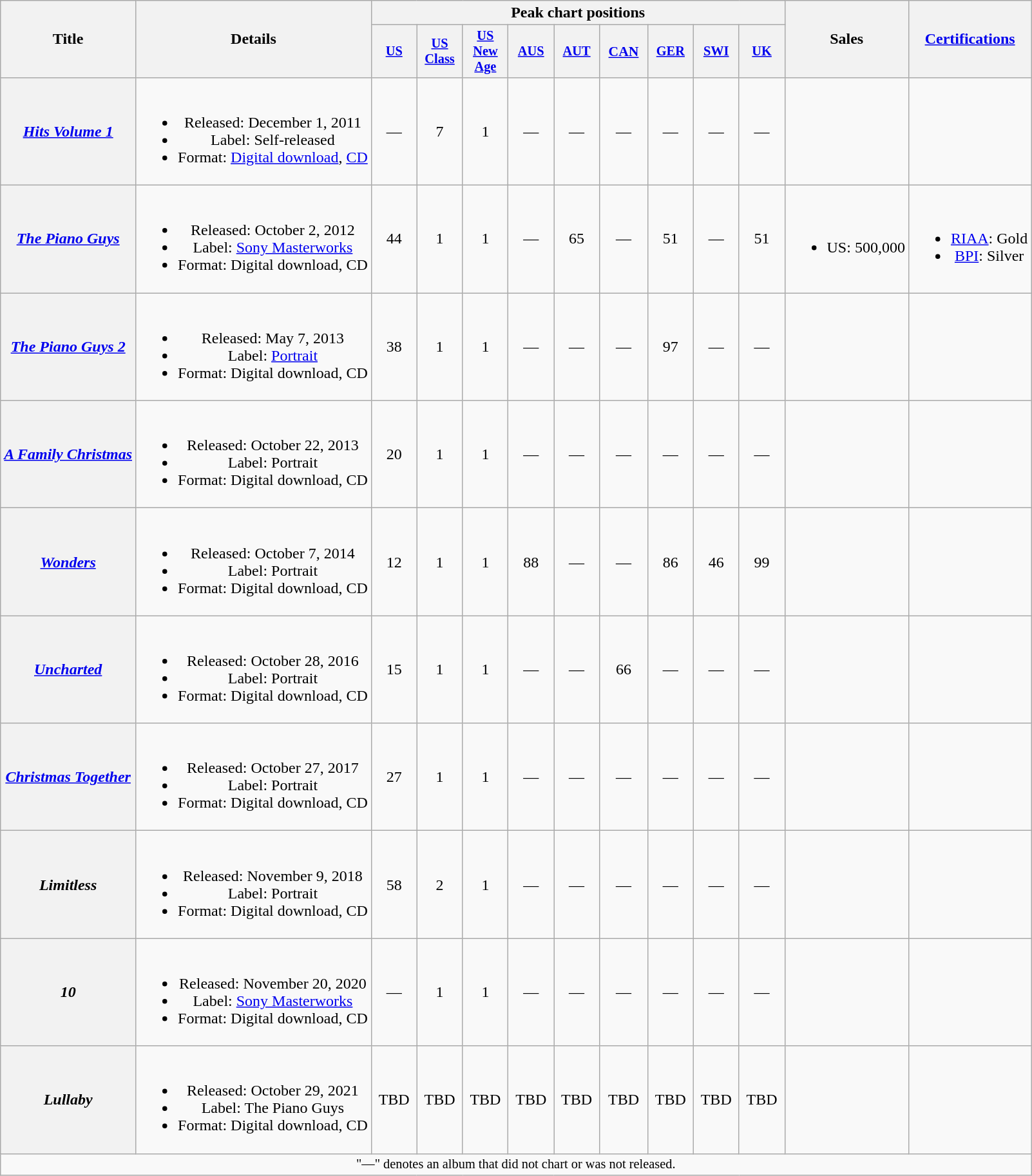<table class="wikitable sortable plainrowheaders" style="text-align:center;">
<tr>
<th scope="col" rowspan="2">Title</th>
<th scope="col" rowspan="2">Details</th>
<th scope="col" colspan="9">Peak chart positions</th>
<th rowspan="2">Sales</th>
<th rowspan="2"><a href='#'>Certifications</a></th>
</tr>
<tr>
<th scope="col" style="width:3em;font-size:85%;"><a href='#'>US</a><br></th>
<th scope="col" style="width:3em;font-size:85%;"><a href='#'>US Class</a><br></th>
<th scope="col" style="width:3em;font-size:85%;"><a href='#'>US New Age</a><br></th>
<th scope="col" style="width:3em;font-size:85%;"><a href='#'>AUS</a><br></th>
<th scope="col" style="width:3em;font-size:85%;"><a href='#'>AUT</a><br></th>
<th scope="col" style="width:3em;font-size:90%;"><a href='#'>CAN</a><br></th>
<th scope="col" style="width:3em;font-size:85%;"><a href='#'>GER</a><br></th>
<th scope="col" style="width:3em;font-size:85%;"><a href='#'>SWI</a><br></th>
<th scope="col" style="width:3em;font-size:85%;"><a href='#'>UK</a><br></th>
</tr>
<tr>
<th scope="row"><em><a href='#'>Hits Volume 1</a></em></th>
<td><br><ul><li>Released: December 1, 2011</li><li>Label: Self-released</li><li>Format: <a href='#'>Digital download</a>, <a href='#'>CD</a></li></ul></td>
<td>—</td>
<td>7</td>
<td>1</td>
<td>—</td>
<td>—</td>
<td>—</td>
<td>—</td>
<td>—</td>
<td>—</td>
<td></td>
<td></td>
</tr>
<tr>
<th scope="row"><em><a href='#'>The Piano Guys</a></em></th>
<td><br><ul><li>Released: October 2, 2012</li><li>Label: <a href='#'>Sony Masterworks</a></li><li>Format: Digital download, CD</li></ul></td>
<td>44</td>
<td>1</td>
<td>1</td>
<td>—</td>
<td>65</td>
<td>—</td>
<td>51</td>
<td>—</td>
<td>51</td>
<td><br><ul><li>US: 500,000</li></ul></td>
<td><br><ul><li><a href='#'>RIAA</a>: Gold</li><li><a href='#'>BPI</a>: Silver</li></ul></td>
</tr>
<tr>
<th scope="row"><em><a href='#'>The Piano Guys 2</a></em></th>
<td><br><ul><li>Released: May 7, 2013</li><li>Label: <a href='#'>Portrait</a></li><li>Format: Digital download, CD</li></ul></td>
<td>38</td>
<td>1</td>
<td>1</td>
<td>—</td>
<td>—</td>
<td>—</td>
<td>97</td>
<td>—</td>
<td>—</td>
<td></td>
<td></td>
</tr>
<tr>
<th scope="row"><em><a href='#'>A Family Christmas</a></em></th>
<td><br><ul><li>Released: October 22, 2013</li><li>Label: Portrait</li><li>Format: Digital download, CD</li></ul></td>
<td>20</td>
<td>1</td>
<td>1</td>
<td>—</td>
<td>—</td>
<td>—</td>
<td>—</td>
<td>—</td>
<td>—</td>
<td></td>
<td></td>
</tr>
<tr>
<th scope="row"><em><a href='#'>Wonders</a></em></th>
<td><br><ul><li>Released: October 7, 2014</li><li>Label: Portrait</li><li>Format: Digital download, CD</li></ul></td>
<td>12</td>
<td>1</td>
<td>1</td>
<td>88</td>
<td>—</td>
<td>—</td>
<td>86</td>
<td>46</td>
<td>99</td>
<td></td>
<td></td>
</tr>
<tr>
<th scope="row"><em><a href='#'>Uncharted</a></em></th>
<td><br><ul><li>Released: October 28, 2016</li><li>Label: Portrait</li><li>Format: Digital download, CD</li></ul></td>
<td>15</td>
<td>1</td>
<td>1</td>
<td>—</td>
<td>—</td>
<td>66</td>
<td>—</td>
<td>—</td>
<td>—</td>
<td></td>
<td></td>
</tr>
<tr>
<th scope="row"><em><a href='#'>Christmas Together</a></em></th>
<td><br><ul><li>Released: October 27, 2017</li><li>Label: Portrait</li><li>Format: Digital download, CD</li></ul></td>
<td>27</td>
<td>1</td>
<td>1</td>
<td>—</td>
<td>—</td>
<td>—</td>
<td>—</td>
<td>—</td>
<td>—</td>
<td></td>
<td></td>
</tr>
<tr>
<th scope="row"><em>Limitless</em></th>
<td><br><ul><li>Released: November 9, 2018</li><li>Label: Portrait</li><li>Format: Digital download, CD</li></ul></td>
<td>58</td>
<td>2</td>
<td>1</td>
<td>—</td>
<td>—</td>
<td>—</td>
<td>—</td>
<td>—</td>
<td>—</td>
<td></td>
<td></td>
</tr>
<tr>
<th scope="row"><em>10</em></th>
<td><br><ul><li>Released: November 20, 2020</li><li>Label: <a href='#'>Sony Masterworks</a></li><li>Format: Digital download, CD</li></ul></td>
<td>—</td>
<td>1</td>
<td>1</td>
<td>—</td>
<td>—</td>
<td>—</td>
<td>—</td>
<td>—</td>
<td>—</td>
<td></td>
<td></td>
</tr>
<tr>
<th scope="row"><em>Lullaby</em></th>
<td><br><ul><li>Released: October 29, 2021</li><li>Label: The Piano Guys</li><li>Format: Digital download, CD</li></ul></td>
<td>TBD</td>
<td>TBD</td>
<td>TBD</td>
<td>TBD</td>
<td>TBD</td>
<td>TBD</td>
<td>TBD</td>
<td>TBD</td>
<td>TBD</td>
<td></td>
<td></td>
</tr>
<tr>
<td colspan="14" style="font-size:85%">"—" denotes an album that did not chart or was not released.</td>
</tr>
</table>
